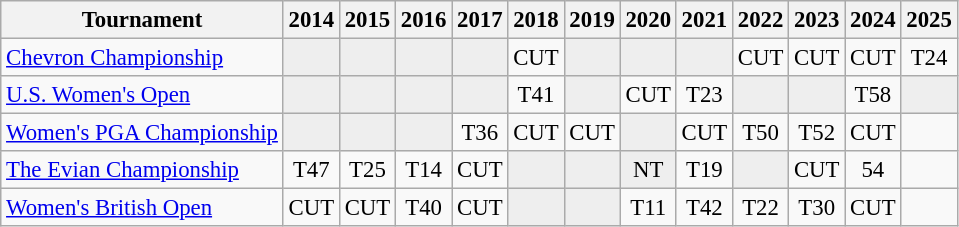<table class="wikitable" style="font-size:95%;text-align:center;">
<tr>
<th>Tournament</th>
<th>2014</th>
<th>2015</th>
<th>2016</th>
<th>2017</th>
<th>2018</th>
<th>2019</th>
<th>2020</th>
<th>2021</th>
<th>2022</th>
<th>2023</th>
<th>2024</th>
<th>2025</th>
</tr>
<tr>
<td align=left><a href='#'>Chevron Championship</a></td>
<td style="background:#eeeeee;"></td>
<td style="background:#eeeeee;"></td>
<td style="background:#eeeeee;"></td>
<td style="background:#eeeeee;"></td>
<td>CUT</td>
<td style="background:#eeeeee;"></td>
<td style="background:#eeeeee;"></td>
<td style="background:#eeeeee;"></td>
<td>CUT</td>
<td>CUT</td>
<td>CUT</td>
<td>T24</td>
</tr>
<tr>
<td align=left><a href='#'>U.S. Women's Open</a></td>
<td style="background:#eeeeee;"></td>
<td style="background:#eeeeee;"></td>
<td style="background:#eeeeee;"></td>
<td style="background:#eeeeee;"></td>
<td>T41</td>
<td style="background:#eeeeee;"></td>
<td>CUT</td>
<td>T23</td>
<td style="background:#eeeeee;"></td>
<td style="background:#eeeeee;"></td>
<td>T58</td>
<td style="background:#eeeeee;"></td>
</tr>
<tr>
<td align=left><a href='#'>Women's PGA Championship</a></td>
<td style="background:#eeeeee;"></td>
<td style="background:#eeeeee;"></td>
<td style="background:#eeeeee;"></td>
<td>T36</td>
<td>CUT</td>
<td>CUT</td>
<td style="background:#eeeeee;"></td>
<td>CUT</td>
<td>T50</td>
<td>T52</td>
<td>CUT</td>
<td></td>
</tr>
<tr>
<td align=left><a href='#'>The Evian Championship</a></td>
<td>T47</td>
<td>T25</td>
<td>T14</td>
<td>CUT</td>
<td style="background:#eeeeee;"></td>
<td style="background:#eeeeee;"></td>
<td style="background:#eeeeee;">NT</td>
<td>T19</td>
<td style="background:#eeeeee;"></td>
<td>CUT</td>
<td>54</td>
<td></td>
</tr>
<tr>
<td align=left><a href='#'>Women's British Open</a></td>
<td>CUT</td>
<td>CUT</td>
<td>T40</td>
<td>CUT</td>
<td style="background:#eeeeee;"></td>
<td style="background:#eeeeee;"></td>
<td>T11</td>
<td>T42</td>
<td>T22</td>
<td>T30</td>
<td>CUT</td>
<td></td>
</tr>
</table>
